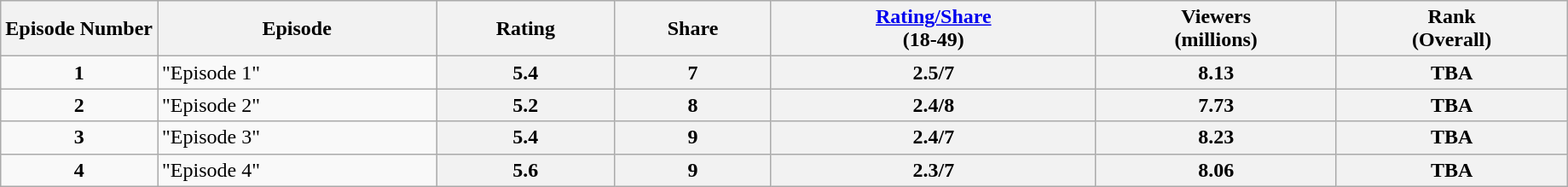<table class="wikitable sortable">
<tr>
<th width=10%>Episode Number</th>
<th>Episode</th>
<th>Rating</th>
<th>Share</th>
<th><a href='#'>Rating/Share</a><br>(18-49)</th>
<th>Viewers<br>(millions)</th>
<th>Rank<br>(Overall)</th>
</tr>
<tr>
<td style="text-align:center"><strong>1</strong></td>
<td>"Episode 1"</td>
<th style="text-align:center">5.4</th>
<th style="text-align:center">7</th>
<th style="text-align:center">2.5/7</th>
<th style="text-align:center">8.13</th>
<th style="text-align:center">TBA</th>
</tr>
<tr>
<td style="text-align:center"><strong>2</strong></td>
<td>"Episode 2"</td>
<th style="text-align:center">5.2</th>
<th style="text-align:center">8</th>
<th style="text-align:center">2.4/8</th>
<th style="text-align:center">7.73</th>
<th style="text-align:center">TBA</th>
</tr>
<tr>
<td style="text-align:center"><strong>3</strong></td>
<td>"Episode 3"</td>
<th style="text-align:center">5.4</th>
<th style="text-align:center">9</th>
<th style="text-align:center">2.4/7</th>
<th style="text-align:center">8.23</th>
<th style="text-align:center">TBA</th>
</tr>
<tr>
<td style="text-align:center"><strong>4</strong></td>
<td>"Episode 4"</td>
<th style="text-align:center">5.6</th>
<th style="text-align:center">9</th>
<th style="text-align:center">2.3/7</th>
<th style="text-align:center">8.06</th>
<th style="text-align:center">TBA</th>
</tr>
</table>
